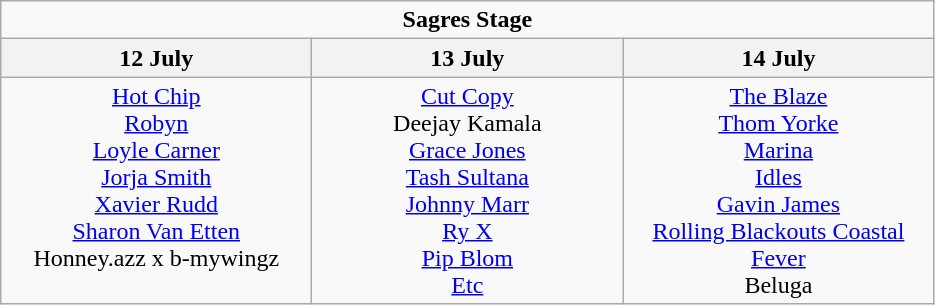<table class="wikitable">
<tr>
<td colspan="3" align="center"><strong>Sagres Stage</strong></td>
</tr>
<tr>
<th>12 July</th>
<th>13 July</th>
<th>14 July</th>
</tr>
<tr>
<td width="200" align="center" valign="top"><a href='#'>Hot Chip</a><br><a href='#'>Robyn</a><br><a href='#'>Loyle Carner</a><br><a href='#'>Jorja Smith</a><br><a href='#'>Xavier Rudd</a><br><a href='#'>Sharon Van Etten</a><br>Honney.azz x b-mywingz</td>
<td width="200" align="center" valign="top"><a href='#'>Cut Copy</a><br>Deejay Kamala<br><a href='#'>Grace Jones</a><br><a href='#'>Tash Sultana</a><br><a href='#'>Johnny Marr</a><br><a href='#'>Ry X</a><br><a href='#'>Pip Blom</a><br><a href='#'>Etc</a></td>
<td width="200" align="center" valign="top"><a href='#'>The Blaze</a><br><a href='#'>Thom Yorke</a><br><a href='#'>Marina</a><br><a href='#'>Idles</a><br><a href='#'>Gavin James</a><br><a href='#'>Rolling Blackouts Coastal Fever</a><br>Beluga</td>
</tr>
</table>
